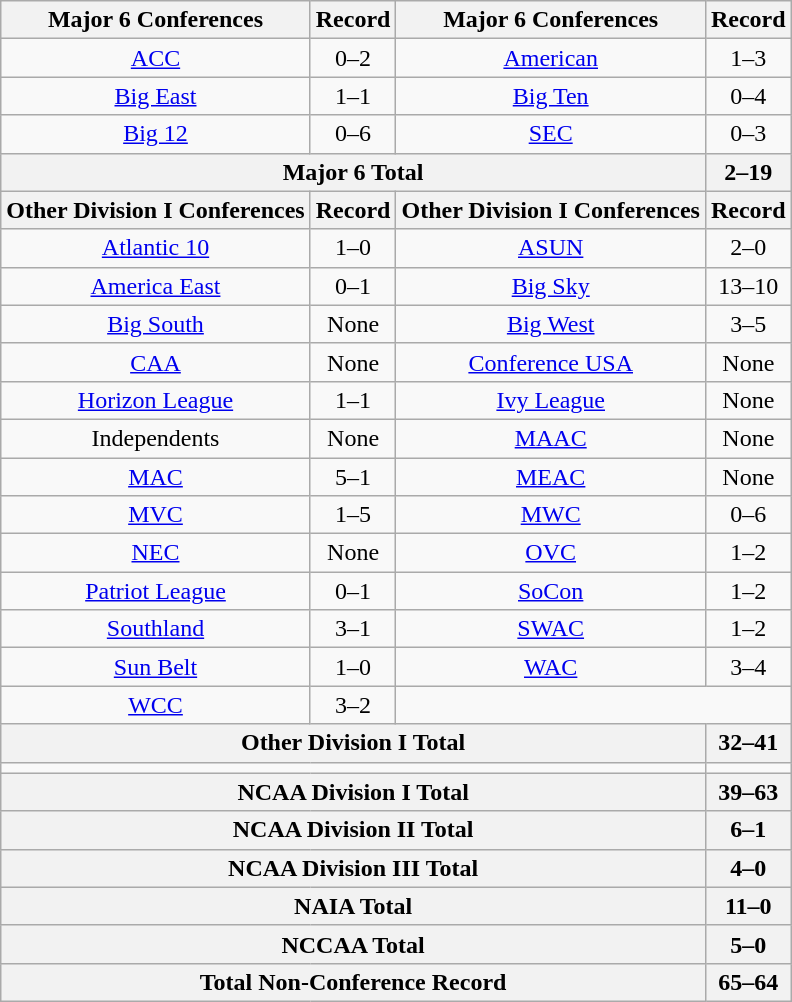<table class="wikitable" style="text-align:center">
<tr>
<th>Major 6 Conferences</th>
<th>Record</th>
<th>Major 6 Conferences</th>
<th>Record</th>
</tr>
<tr>
<td><a href='#'>ACC</a></td>
<td>0–2</td>
<td><a href='#'>American</a></td>
<td>1–3</td>
</tr>
<tr>
<td><a href='#'>Big East</a></td>
<td>1–1</td>
<td><a href='#'>Big Ten</a></td>
<td>0–4</td>
</tr>
<tr>
<td><a href='#'>Big 12</a></td>
<td>0–6</td>
<td><a href='#'>SEC</a></td>
<td>0–3</td>
</tr>
<tr>
<th colspan="3">Major 6 Total</th>
<th>2–19</th>
</tr>
<tr>
<th>Other Division I Conferences</th>
<th>Record</th>
<th>Other Division I Conferences</th>
<th>Record</th>
</tr>
<tr>
<td><a href='#'>Atlantic 10</a></td>
<td>1–0</td>
<td><a href='#'>ASUN</a></td>
<td>2–0</td>
</tr>
<tr>
<td><a href='#'>America East</a></td>
<td>0–1</td>
<td><a href='#'>Big Sky</a></td>
<td>13–10</td>
</tr>
<tr>
<td><a href='#'>Big South</a></td>
<td>None</td>
<td><a href='#'>Big West</a></td>
<td>3–5</td>
</tr>
<tr>
<td><a href='#'>CAA</a></td>
<td>None</td>
<td><a href='#'>Conference USA</a></td>
<td>None</td>
</tr>
<tr>
<td><a href='#'>Horizon League</a></td>
<td>1–1</td>
<td><a href='#'>Ivy League</a></td>
<td>None</td>
</tr>
<tr>
<td>Independents</td>
<td>None</td>
<td><a href='#'>MAAC</a></td>
<td>None</td>
</tr>
<tr>
<td><a href='#'>MAC</a></td>
<td>5–1</td>
<td><a href='#'>MEAC</a></td>
<td>None</td>
</tr>
<tr>
<td><a href='#'>MVC</a></td>
<td>1–5</td>
<td><a href='#'>MWC</a></td>
<td>0–6</td>
</tr>
<tr>
<td><a href='#'>NEC</a></td>
<td>None</td>
<td><a href='#'>OVC</a></td>
<td>1–2</td>
</tr>
<tr>
<td><a href='#'>Patriot League</a></td>
<td>0–1</td>
<td><a href='#'>SoCon</a></td>
<td>1–2</td>
</tr>
<tr>
<td><a href='#'>Southland</a></td>
<td>3–1</td>
<td><a href='#'>SWAC</a></td>
<td>1–2</td>
</tr>
<tr>
<td><a href='#'>Sun Belt</a></td>
<td>1–0</td>
<td><a href='#'>WAC</a></td>
<td>3–4</td>
</tr>
<tr>
<td><a href='#'>WCC</a></td>
<td>3–2</td>
</tr>
<tr>
<th colspan="3">Other Division I Total</th>
<th>32–41</th>
</tr>
<tr>
<td colspan="3"></td>
<td></td>
</tr>
<tr>
<th colspan="3">NCAA Division I Total</th>
<th>39–63</th>
</tr>
<tr>
<th colspan="3">NCAA Division II Total</th>
<th>6–1</th>
</tr>
<tr>
<th colspan="3">NCAA Division III Total</th>
<th>4–0</th>
</tr>
<tr>
<th colspan="3">NAIA Total</th>
<th>11–0</th>
</tr>
<tr>
<th colspan="3">NCCAA Total</th>
<th>5–0</th>
</tr>
<tr>
<th colspan="3">Total Non-Conference Record</th>
<th>65–64</th>
</tr>
</table>
